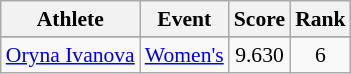<table class=wikitable style="font-size:90%">
<tr>
<th>Athlete</th>
<th>Event</th>
<th>Score</th>
<th>Rank</th>
</tr>
<tr style="font-size:95%">
</tr>
<tr align=center>
<td align=left><a href='#'>Oryna Ivanova</a></td>
<td align=left><a href='#'>Women's</a></td>
<td>9.630</td>
<td>6</td>
</tr>
</table>
